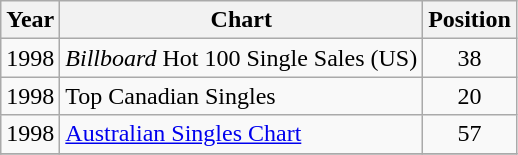<table class="wikitable">
<tr>
<th>Year</th>
<th>Chart</th>
<th>Position</th>
</tr>
<tr>
<td>1998</td>
<td><em>Billboard</em> Hot 100 Single Sales (US)</td>
<td style="text-align:center;">38</td>
</tr>
<tr>
<td>1998</td>
<td>Top Canadian Singles</td>
<td style="text-align:center;">20</td>
</tr>
<tr>
<td>1998</td>
<td><a href='#'>Australian Singles Chart</a></td>
<td style="text-align:center;">57</td>
</tr>
<tr>
</tr>
</table>
